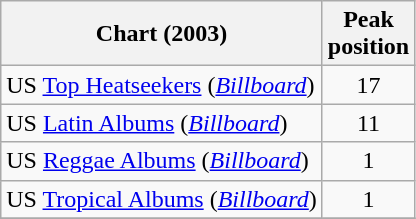<table class="wikitable">
<tr>
<th align="left">Chart (2003)</th>
<th align="left">Peak<br>position</th>
</tr>
<tr>
<td align="left">US <a href='#'>Top Heatseekers</a> (<em><a href='#'>Billboard</a></em>)</td>
<td align="center">17</td>
</tr>
<tr>
<td align="left">US <a href='#'>Latin Albums</a> (<em><a href='#'>Billboard</a></em>)</td>
<td align="center">11</td>
</tr>
<tr>
<td align="left">US <a href='#'>Reggae Albums</a> (<em><a href='#'>Billboard</a></em>)</td>
<td align="center">1</td>
</tr>
<tr>
<td align="left">US <a href='#'>Tropical Albums</a> (<em><a href='#'>Billboard</a></em>)</td>
<td align="center">1</td>
</tr>
<tr>
</tr>
</table>
